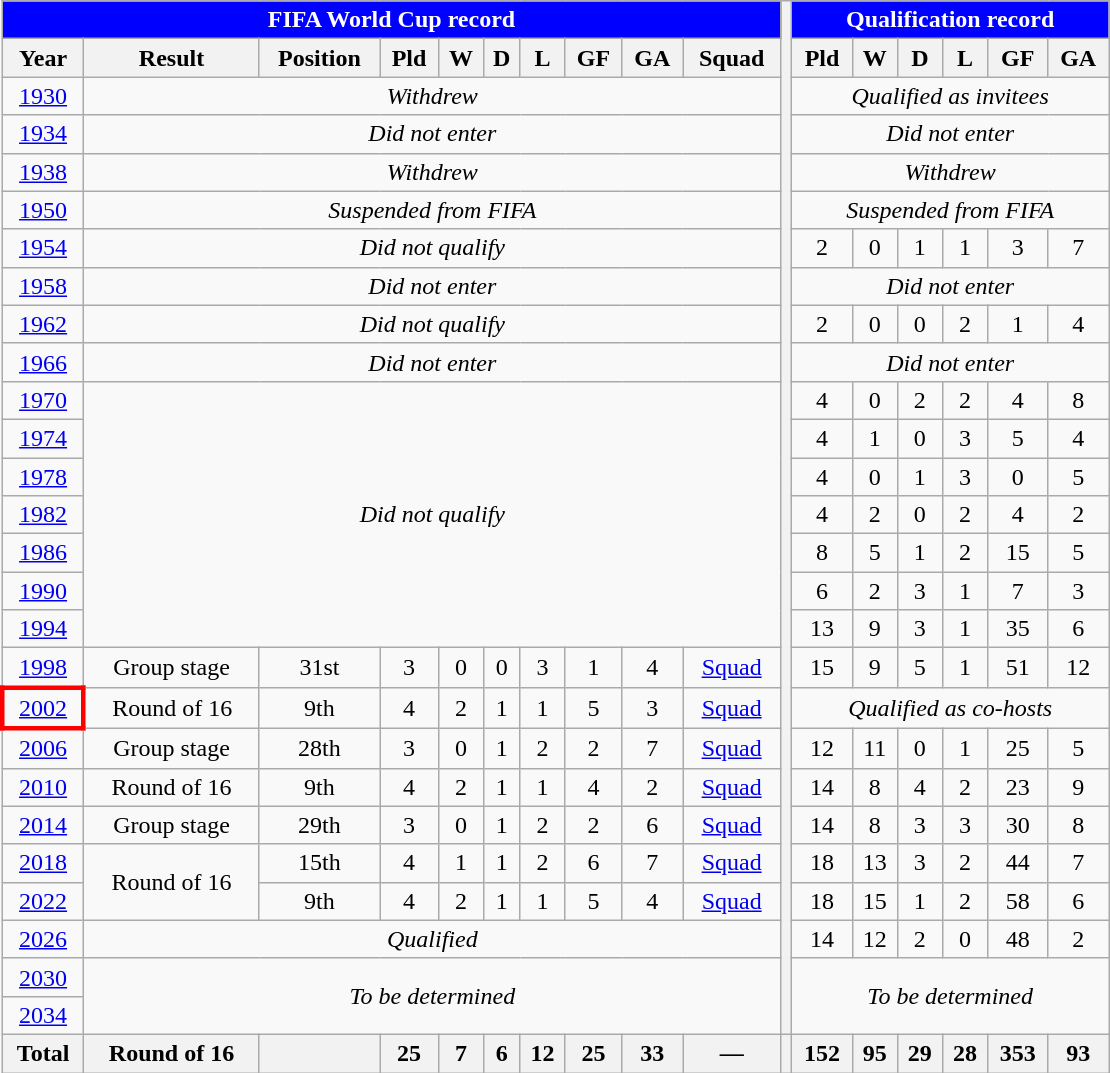<table class="wikitable" style="text-align: center;">
<tr>
<th colspan="10"style=background:blue;color:white>FIFA World Cup record</th>
<th style="width:1%;" rowspan=27></th>
<th colspan="6"style=background:blue;color:white>Qualification record</th>
</tr>
<tr>
<th>Year</th>
<th>Result</th>
<th>Position</th>
<th>Pld</th>
<th>W</th>
<th>D</th>
<th>L</th>
<th>GF</th>
<th>GA</th>
<th>Squad</th>
<th>Pld</th>
<th>W</th>
<th>D</th>
<th>L</th>
<th>GF</th>
<th>GA</th>
</tr>
<tr>
<td> <a href='#'>1930</a></td>
<td colspan=9><em>Withdrew</em></td>
<td colspan=6><em>Qualified as invitees</em></td>
</tr>
<tr>
<td> <a href='#'>1934</a></td>
<td colspan=9><em>Did not enter</em></td>
<td colspan=6><em>Did not enter</em></td>
</tr>
<tr>
<td> <a href='#'>1938</a></td>
<td colspan=9><em>Withdrew</em></td>
<td colspan=6><em>Withdrew</em></td>
</tr>
<tr>
<td> <a href='#'>1950</a></td>
<td colspan=9><em>Suspended from FIFA</em></td>
<td colspan=6><em>Suspended from FIFA</em></td>
</tr>
<tr>
<td> <a href='#'>1954</a></td>
<td colspan=9><em>Did not qualify</em></td>
<td>2</td>
<td>0</td>
<td>1</td>
<td>1</td>
<td>3</td>
<td>7</td>
</tr>
<tr>
<td> <a href='#'>1958</a></td>
<td colspan=9><em>Did not enter</em></td>
<td colspan=6><em>Did not enter</em></td>
</tr>
<tr>
<td> <a href='#'>1962</a></td>
<td colspan=9><em>Did not qualify</em></td>
<td>2</td>
<td>0</td>
<td>0</td>
<td>2</td>
<td>1</td>
<td>4</td>
</tr>
<tr>
<td> <a href='#'>1966</a></td>
<td colspan=9><em>Did not enter</em></td>
<td colspan=6><em>Did not enter</em></td>
</tr>
<tr>
<td> <a href='#'>1970</a></td>
<td rowspan=7 colspan=9><em>Did not qualify</em></td>
<td>4</td>
<td>0</td>
<td>2</td>
<td>2</td>
<td>4</td>
<td>8</td>
</tr>
<tr>
<td> <a href='#'>1974</a></td>
<td>4</td>
<td>1</td>
<td>0</td>
<td>3</td>
<td>5</td>
<td>4</td>
</tr>
<tr>
<td> <a href='#'>1978</a></td>
<td>4</td>
<td>0</td>
<td>1</td>
<td>3</td>
<td>0</td>
<td>5</td>
</tr>
<tr>
<td> <a href='#'>1982</a></td>
<td>4</td>
<td>2</td>
<td>0</td>
<td>2</td>
<td>4</td>
<td>2</td>
</tr>
<tr>
<td> <a href='#'>1986</a></td>
<td>8</td>
<td>5</td>
<td>1</td>
<td>2</td>
<td>15</td>
<td>5</td>
</tr>
<tr>
<td> <a href='#'>1990</a></td>
<td>6</td>
<td>2</td>
<td>3</td>
<td>1</td>
<td>7</td>
<td>3</td>
</tr>
<tr>
<td> <a href='#'>1994</a></td>
<td>13</td>
<td>9</td>
<td>3</td>
<td>1</td>
<td>35</td>
<td>6</td>
</tr>
<tr>
<td> <a href='#'>1998</a></td>
<td>Group stage</td>
<td>31st</td>
<td>3</td>
<td>0</td>
<td>0</td>
<td>3</td>
<td>1</td>
<td>4</td>
<td><a href='#'>Squad</a></td>
<td>15</td>
<td>9</td>
<td>5</td>
<td>1</td>
<td>51</td>
<td>12</td>
</tr>
<tr>
<td style="border: 3px solid red">  <a href='#'>2002</a></td>
<td>Round of 16</td>
<td>9th</td>
<td>4</td>
<td>2</td>
<td>1</td>
<td>1</td>
<td>5</td>
<td>3</td>
<td><a href='#'>Squad</a></td>
<td colspan=6><em>Qualified as co-hosts</em></td>
</tr>
<tr>
<td> <a href='#'>2006</a></td>
<td>Group stage</td>
<td>28th</td>
<td>3</td>
<td>0</td>
<td>1</td>
<td>2</td>
<td>2</td>
<td>7</td>
<td><a href='#'>Squad</a></td>
<td>12</td>
<td>11</td>
<td>0</td>
<td>1</td>
<td>25</td>
<td>5</td>
</tr>
<tr>
<td> <a href='#'>2010</a></td>
<td>Round of 16</td>
<td>9th</td>
<td>4</td>
<td>2</td>
<td>1</td>
<td>1</td>
<td>4</td>
<td>2</td>
<td><a href='#'>Squad</a></td>
<td>14</td>
<td>8</td>
<td>4</td>
<td>2</td>
<td>23</td>
<td>9</td>
</tr>
<tr>
<td> <a href='#'>2014</a></td>
<td>Group stage</td>
<td>29th</td>
<td>3</td>
<td>0</td>
<td>1</td>
<td>2</td>
<td>2</td>
<td>6</td>
<td><a href='#'>Squad</a></td>
<td>14</td>
<td>8</td>
<td>3</td>
<td>3</td>
<td>30</td>
<td>8</td>
</tr>
<tr>
<td> <a href='#'>2018</a></td>
<td rowspan=2 colspan=1>Round of 16</td>
<td>15th</td>
<td>4</td>
<td>1</td>
<td>1</td>
<td>2</td>
<td>6</td>
<td>7</td>
<td><a href='#'>Squad</a></td>
<td>18</td>
<td>13</td>
<td>3</td>
<td>2</td>
<td>44</td>
<td>7</td>
</tr>
<tr>
<td> <a href='#'>2022</a></td>
<td>9th</td>
<td>4</td>
<td>2</td>
<td>1</td>
<td>1</td>
<td>5</td>
<td>4</td>
<td><a href='#'>Squad</a></td>
<td>18</td>
<td>15</td>
<td>1</td>
<td>2</td>
<td>58</td>
<td>6</td>
</tr>
<tr>
<td>   <a href='#'>2026</a></td>
<td colspan=9><em>Qualified</em></td>
<td>14</td>
<td>12</td>
<td>2</td>
<td>0</td>
<td>48</td>
<td>2</td>
</tr>
<tr>
<td>   <a href='#'>2030</a></td>
<td colspan=9 rowspan=2><em>To be determined</em></td>
<td colspan=6 rowspan=2><em>To be determined</em></td>
</tr>
<tr>
<td> <a href='#'>2034</a></td>
</tr>
<tr>
<th>Total</th>
<th>Round of 16</th>
<th></th>
<th>25</th>
<th>7</th>
<th>6</th>
<th>12</th>
<th>25</th>
<th>33</th>
<th>—</th>
<th></th>
<th>152</th>
<th>95</th>
<th>29</th>
<th>28</th>
<th>353</th>
<th>93</th>
</tr>
</table>
